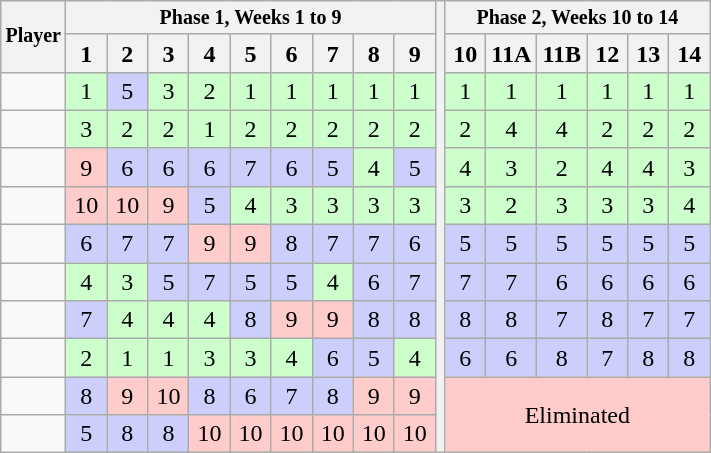<table class="wikitable">
<tr style="font-size:10pt;font-weight:bold">
<th rowspan=2>Player</th>
<th colspan=9>Phase 1, Weeks 1 to 9</th>
<th rowspan=12></th>
<th colspan=6>Phase 2, Weeks 10 to 14</th>
</tr>
<tr>
<th style="width:20px;">1</th>
<th style="width:20px;">2</th>
<th style="width:20px;">3</th>
<th style="width:20px;">4</th>
<th style="width:20px;">5</th>
<th style="width:20px;">6</th>
<th style="width:20px;">7</th>
<th style="width:20px;">8</th>
<th style="width:20px;">9</th>
<th style="width:20px;">10</th>
<th style="width:20px;">11A</th>
<th style="width:20px;">11B</th>
<th style="width:20px;">12</th>
<th style="width:20px;">13</th>
<th style="width:20px;">14</th>
</tr>
<tr>
<td> </td>
<td style="text-align:center; background:#cfc;">1</td>
<td style="text-align:center; background:#cccffc;">5</td>
<td style="text-align:center; background:#cfc;">3</td>
<td style="text-align:center; background:#cfc;">2</td>
<td style="text-align:center; background:#cfc;">1</td>
<td style="text-align:center; background:#cfc;">1</td>
<td style="text-align:center; background:#cfc;">1</td>
<td style="text-align:center; background:#cfc;">1</td>
<td style="text-align:center; background:#cfc;">1</td>
<td style="text-align:center; background:#cfc;">1</td>
<td style="text-align:center; background:#cfc;">1</td>
<td style="text-align:center; background:#cfc;">1</td>
<td style="text-align:center; background:#cfc;">1</td>
<td style="text-align:center; background:#cfc;">1</td>
<td style="text-align:center; background:#cfc;">1</td>
</tr>
<tr>
<td> </td>
<td style="text-align:center; background:#cfc;">3</td>
<td style="text-align:center; background:#cfc;">2</td>
<td style="text-align:center; background:#cfc;">2</td>
<td style="text-align:center; background:#cfc;">1</td>
<td style="text-align:center; background:#cfc;">2</td>
<td style="text-align:center; background:#cfc;">2</td>
<td style="text-align:center; background:#cfc;">2</td>
<td style="text-align:center; background:#cfc;">2</td>
<td style="text-align:center; background:#cfc;">2</td>
<td style="text-align:center; background:#cfc;">2</td>
<td style="text-align:center; background:#cfc;">4</td>
<td style="text-align:center; background:#cfc;">4</td>
<td style="text-align:center; background:#cfc;">2</td>
<td style="text-align:center; background:#cfc;">2</td>
<td style="text-align:center; background:#cfc;">2</td>
</tr>
<tr>
<td> </td>
<td style="text-align:center; background:#fcc;">9</td>
<td style="text-align:center; background:#cccffc;">6</td>
<td style="text-align:center; background:#cccffc;">6</td>
<td style="text-align:center; background:#cccffc;">6</td>
<td style="text-align:center; background:#cccffc;">7</td>
<td style="text-align:center; background:#cccffc;">6</td>
<td style="text-align:center; background:#cccffc;">5</td>
<td style="text-align:center; background:#cfc;">4</td>
<td style="text-align:center; background:#cccffc;">5</td>
<td style="text-align:center; background:#cfc;">4</td>
<td style="text-align:center; background:#cfc;">3</td>
<td style="text-align:center; background:#cfc;">2</td>
<td style="text-align:center; background:#cfc;">4</td>
<td style="text-align:center; background:#cfc;">4</td>
<td style="text-align:center; background:#cfc;">3</td>
</tr>
<tr>
<td> </td>
<td style="text-align:center; background:#fcc;">10</td>
<td style="text-align:center; background:#fcc;">10</td>
<td style="text-align:center; background:#fcc;">9</td>
<td style="text-align:center; background:#cccffc;">5</td>
<td style="text-align:center; background:#cfc;">4</td>
<td style="text-align:center; background:#cfc;">3</td>
<td style="text-align:center; background:#cfc;">3</td>
<td style="text-align:center; background:#cfc;">3</td>
<td style="text-align:center; background:#cfc;">3</td>
<td style="text-align:center; background:#cfc;">3</td>
<td style="text-align:center; background:#cfc;">2</td>
<td style="text-align:center; background:#cfc;">3</td>
<td style="text-align:center; background:#cfc;">3</td>
<td style="text-align:center; background:#cfc;">3</td>
<td style="text-align:center; background:#cfc;">4</td>
</tr>
<tr>
<td> </td>
<td style="text-align:center; background:#cccffc;">6</td>
<td style="text-align:center; background:#cccffc;">7</td>
<td style="text-align:center; background:#cccffc;">7</td>
<td style="text-align:center; background:#fcc;">9</td>
<td style="text-align:center; background:#fcc;">9</td>
<td style="text-align:center; background:#cccffc;">8</td>
<td style="text-align:center; background:#cccffc;">7</td>
<td style="text-align:center; background:#cccffc;">7</td>
<td style="text-align:center; background:#cccffc;">6</td>
<td style="text-align:center; background:#cccffc;">5</td>
<td style="text-align:center; background:#cccffc;">5</td>
<td style="text-align:center; background:#cccffc;">5</td>
<td style="text-align:center; background:#cccffc;">5</td>
<td style="text-align:center; background:#cccffc;">5</td>
<td style="text-align:center; background:#cccffc;">5</td>
</tr>
<tr>
<td></td>
<td style="text-align:center; background:#cfc;">4</td>
<td style="text-align:center; background:#cfc;">3</td>
<td style="text-align:center; background:#cccffc;">5</td>
<td style="text-align:center; background:#cccffc;">7</td>
<td style="text-align:center; background:#cccffc;">5</td>
<td style="text-align:center; background:#cccffc;">5</td>
<td style="text-align:center; background:#cfc;">4</td>
<td style="text-align:center; background:#cccffc;">6</td>
<td style="text-align:center; background:#cccffc;">7</td>
<td style="text-align:center; background:#cccffc;">7</td>
<td style="text-align:center; background:#cccffc;">7</td>
<td style="text-align:center; background:#cccffc;">6</td>
<td style="text-align:center; background:#cccffc;">6</td>
<td style="text-align:center; background:#cccffc;">6</td>
<td style="text-align:center; background:#cccffc;">6</td>
</tr>
<tr>
<td> </td>
<td style="text-align:center; background:#cccffc;">7</td>
<td style="text-align:center; background:#cfc;">4</td>
<td style="text-align:center; background:#cfc;">4</td>
<td style="text-align:center; background:#cfc;">4</td>
<td style="text-align:center; background:#cccffc;">8</td>
<td style="text-align:center; background:#fcc;">9</td>
<td style="text-align:center; background:#fcc;">9</td>
<td style="text-align:center; background:#cccffc;">8</td>
<td style="text-align:center; background:#cccffc;">8</td>
<td style="text-align:center; background:#cccffc;">8</td>
<td style="text-align:center; background:#cccffc;">8</td>
<td style="text-align:center; background:#cccffc;">7</td>
<td style="text-align:center; background:#cccffc;">8</td>
<td style="text-align:center; background:#cccffc;">7</td>
<td style="text-align:center; background:#cccffc;">7</td>
</tr>
<tr>
<td> </td>
<td style="text-align:center; background:#cfc;">2</td>
<td style="text-align:center; background:#cfc;">1</td>
<td style="text-align:center; background:#cfc;">1</td>
<td style="text-align:center; background:#cfc;">3</td>
<td style="text-align:center; background:#cfc;">3</td>
<td style="text-align:center; background:#cfc;">4</td>
<td style="text-align:center; background:#cccffc;">6</td>
<td style="text-align:center; background:#cccffc;">5</td>
<td style="text-align:center; background:#cfc;">4</td>
<td style="text-align:center; background:#cccffc;">6</td>
<td style="text-align:center; background:#cccffc;">6</td>
<td style="text-align:center; background:#cccffc;">8</td>
<td style="text-align:center; background:#cccffc;">7</td>
<td style="text-align:center; background:#cccffc;">8</td>
<td style="text-align:center; background:#cccffc;">8</td>
</tr>
<tr>
<td> </td>
<td style="text-align:center; background:#cccffc;">8</td>
<td style="text-align:center; background:#fcc;">9</td>
<td style="text-align:center; background:#fcc;">10</td>
<td style="text-align:center; background:#cccffc;">8</td>
<td style="text-align:center; background:#cccffc;">6</td>
<td style="text-align:center; background:#cccffc;">7</td>
<td style="text-align:center; background:#cccffc;">8</td>
<td style="text-align:center; background:#fcc;">9</td>
<td style="text-align:center; background:#fcc;">9</td>
<td align=center ; rowspan=2; colspan=6; style="background:#fcc;">Eliminated</td>
</tr>
<tr>
<td> </td>
<td style="text-align:center; background:#cccffc;">5</td>
<td style="text-align:center; background:#cccffc;">8</td>
<td style="text-align:center; background:#cccffc;">8</td>
<td style="text-align:center; background:#fcc;">10</td>
<td style="text-align:center; background:#fcc;">10</td>
<td style="text-align:center; background:#fcc;">10</td>
<td style="text-align:center; background:#fcc;">10</td>
<td style="text-align:center; background:#fcc;">10</td>
<td style="text-align:center; background:#fcc;">10</td>
</tr>
</table>
